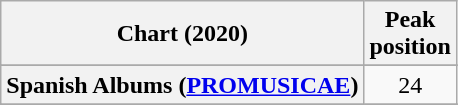<table class="wikitable sortable plainrowheaders" style="text-align:center">
<tr>
<th scope="col">Chart (2020)</th>
<th scope="col">Peak<br>position</th>
</tr>
<tr>
</tr>
<tr>
<th scope="row">Spanish Albums (<a href='#'>PROMUSICAE</a>)</th>
<td>24</td>
</tr>
<tr>
</tr>
<tr>
</tr>
<tr>
</tr>
</table>
